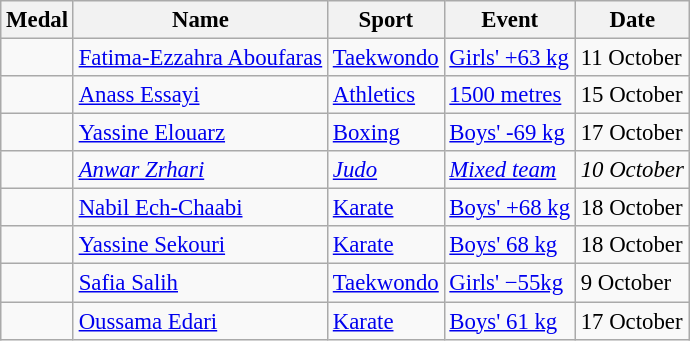<table class="wikitable sortable"  style="font-size:95%">
<tr>
<th>Medal</th>
<th>Name</th>
<th>Sport</th>
<th>Event</th>
<th>Date</th>
</tr>
<tr>
<td></td>
<td><a href='#'>Fatima-Ezzahra Aboufaras</a></td>
<td><a href='#'>Taekwondo</a></td>
<td><a href='#'>Girls' +63 kg</a></td>
<td>11 October</td>
</tr>
<tr>
<td></td>
<td><a href='#'>Anass Essayi</a></td>
<td><a href='#'>Athletics</a></td>
<td><a href='#'>1500 metres</a></td>
<td>15 October</td>
</tr>
<tr>
<td></td>
<td><a href='#'>Yassine Elouarz</a></td>
<td><a href='#'>Boxing</a></td>
<td><a href='#'>Boys' -69 kg</a></td>
<td>17 October</td>
</tr>
<tr>
<td><em></em></td>
<td><em><a href='#'>Anwar Zrhari</a></em></td>
<td><em><a href='#'>Judo</a></em></td>
<td><em><a href='#'>Mixed team</a></em></td>
<td><em>10 October</em></td>
</tr>
<tr>
<td></td>
<td><a href='#'>Nabil Ech-Chaabi</a></td>
<td><a href='#'>Karate</a></td>
<td><a href='#'>Boys' +68 kg</a></td>
<td>18 October</td>
</tr>
<tr>
<td></td>
<td><a href='#'>Yassine Sekouri</a></td>
<td><a href='#'>Karate</a></td>
<td><a href='#'>Boys' 68 kg</a></td>
<td>18 October</td>
</tr>
<tr>
<td></td>
<td><a href='#'>Safia Salih</a></td>
<td><a href='#'>Taekwondo</a></td>
<td><a href='#'>Girls' −55kg</a></td>
<td>9 October</td>
</tr>
<tr>
<td></td>
<td><a href='#'>Oussama Edari</a></td>
<td><a href='#'>Karate</a></td>
<td><a href='#'>Boys' 61 kg</a></td>
<td>17 October</td>
</tr>
</table>
